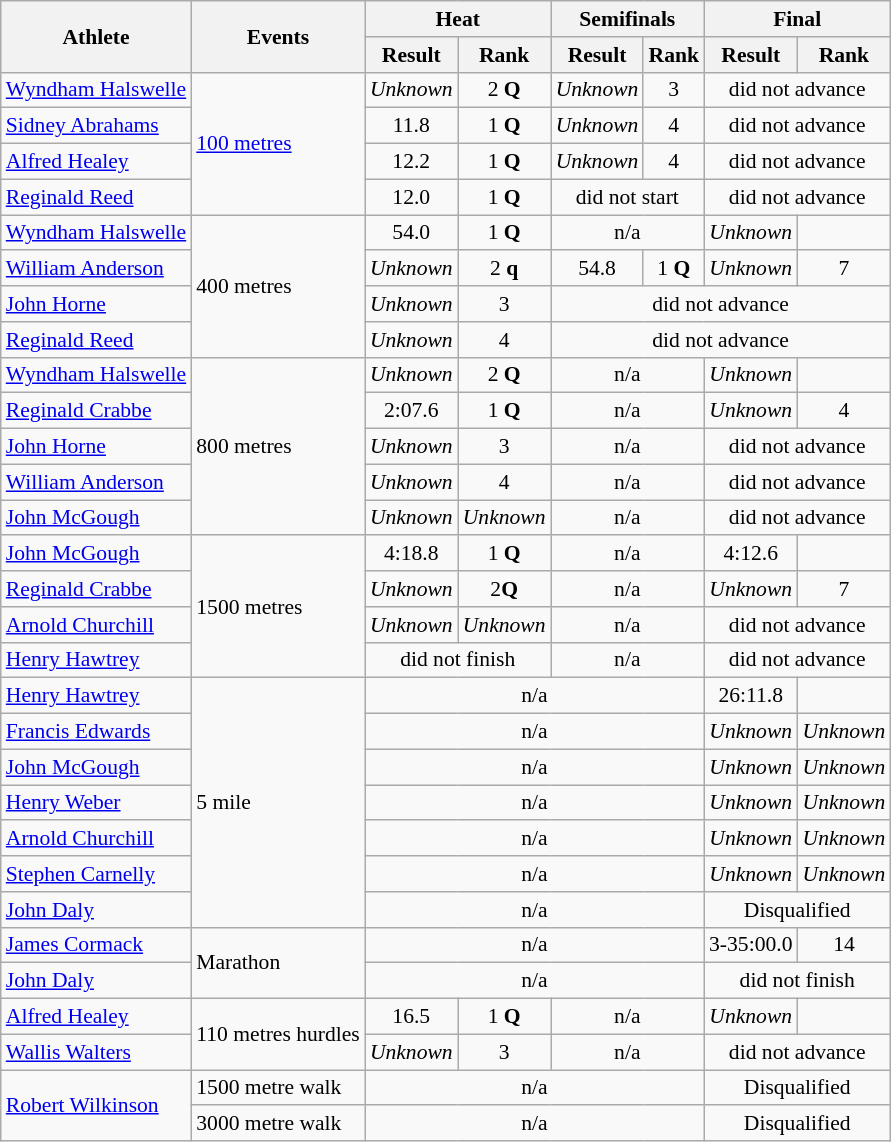<table class=wikitable style="font-size:90%">
<tr>
<th rowspan="2">Athlete</th>
<th rowspan="2">Events</th>
<th colspan="2">Heat</th>
<th colspan="2">Semifinals</th>
<th colspan="2">Final</th>
</tr>
<tr>
<th>Result</th>
<th>Rank</th>
<th>Result</th>
<th>Rank</th>
<th>Result</th>
<th>Rank</th>
</tr>
<tr>
<td><a href='#'>Wyndham Halswelle</a></td>
<td rowspan=4><a href='#'>100 metres</a></td>
<td align="center"><em>Unknown</em></td>
<td align="center">2 <strong>Q</strong></td>
<td align="center"><em>Unknown</em></td>
<td align="center">3</td>
<td align="center" colspan=2>did not advance</td>
</tr>
<tr>
<td><a href='#'>Sidney Abrahams</a></td>
<td align="center">11.8</td>
<td align="center">1 <strong>Q</strong></td>
<td align="center"><em>Unknown</em></td>
<td align="center">4</td>
<td align="center" colspan=2>did not advance</td>
</tr>
<tr>
<td><a href='#'>Alfred Healey</a></td>
<td align="center">12.2</td>
<td align="center">1 <strong>Q</strong></td>
<td align="center"><em>Unknown</em></td>
<td align="center">4</td>
<td align="center" colspan=2>did not advance</td>
</tr>
<tr>
<td><a href='#'>Reginald Reed</a></td>
<td align="center">12.0</td>
<td align="center">1 <strong>Q</strong></td>
<td align="center" colspan=2>did not start</td>
<td align="center" colspan=2>did not advance</td>
</tr>
<tr>
<td><a href='#'>Wyndham Halswelle</a></td>
<td rowspan=4>400 metres</td>
<td align="center">54.0</td>
<td align="center">1 <strong>Q</strong></td>
<td align="center" colspan=2>n/a</td>
<td align="center"><em>Unknown</em></td>
<td align="center"></td>
</tr>
<tr>
<td><a href='#'>William Anderson</a></td>
<td align="center"><em>Unknown</em></td>
<td align="center">2 <strong>q</strong></td>
<td align="center">54.8</td>
<td align="center">1 <strong>Q</strong></td>
<td align="center"><em>Unknown</em></td>
<td align="center">7</td>
</tr>
<tr>
<td><a href='#'>John Horne</a></td>
<td align="center"><em>Unknown</em></td>
<td align="center">3</td>
<td align="center" colspan=4>did not advance</td>
</tr>
<tr>
<td><a href='#'>Reginald Reed</a></td>
<td align="center"><em>Unknown</em></td>
<td align="center">4</td>
<td align="center" colspan=4>did not advance</td>
</tr>
<tr>
<td><a href='#'>Wyndham Halswelle</a></td>
<td rowspan=5>800 metres</td>
<td align="center"><em>Unknown</em></td>
<td align="center">2 <strong>Q</strong></td>
<td align="center" colspan=2>n/a</td>
<td align="center"><em>Unknown</em></td>
<td align="center"></td>
</tr>
<tr>
<td><a href='#'>Reginald Crabbe</a></td>
<td align="center">2:07.6</td>
<td align="center">1 <strong>Q</strong></td>
<td align="center" colspan=2>n/a</td>
<td align="center"><em>Unknown</em></td>
<td align="center">4</td>
</tr>
<tr>
<td><a href='#'>John Horne</a></td>
<td align="center"><em>Unknown</em></td>
<td align="center">3</td>
<td align="center" colspan=2>n/a</td>
<td align="center" colspan=2>did not advance</td>
</tr>
<tr>
<td><a href='#'>William Anderson</a></td>
<td align="center"><em>Unknown</em></td>
<td align="center">4</td>
<td align="center" colspan=2>n/a</td>
<td align="center" colspan=2>did not advance</td>
</tr>
<tr>
<td><a href='#'>John McGough</a></td>
<td align="center"><em>Unknown</em></td>
<td align="center"><em>Unknown</em></td>
<td align="center" colspan=2>n/a</td>
<td align="center" colspan=2>did not advance</td>
</tr>
<tr>
<td><a href='#'>John McGough</a></td>
<td rowspan=4>1500 metres</td>
<td align="center">4:18.8</td>
<td align="center">1 <strong>Q</strong></td>
<td align="center" colspan=2>n/a</td>
<td align="center">4:12.6</td>
<td align="center"></td>
</tr>
<tr>
<td><a href='#'>Reginald Crabbe</a></td>
<td align="center"><em>Unknown</em></td>
<td align="center">2<strong>Q</strong></td>
<td align="center" colspan=2>n/a</td>
<td align="center"><em>Unknown</em></td>
<td align="center">7</td>
</tr>
<tr>
<td><a href='#'>Arnold Churchill</a></td>
<td align="center"><em>Unknown</em></td>
<td align="center"><em>Unknown</em></td>
<td align="center" colspan=2>n/a</td>
<td align="center" colspan=2>did not advance</td>
</tr>
<tr>
<td><a href='#'>Henry Hawtrey</a></td>
<td align="center" colspan=2>did not finish</td>
<td align="center" colspan=2>n/a</td>
<td align="center" colspan=2>did not advance</td>
</tr>
<tr>
<td><a href='#'>Henry Hawtrey</a></td>
<td rowspan=7>5 mile</td>
<td align="center" colspan=4>n/a</td>
<td align="center">26:11.8</td>
<td align="center"></td>
</tr>
<tr>
<td><a href='#'>Francis Edwards</a></td>
<td align="center" colspan=4>n/a</td>
<td align="center"><em>Unknown</em></td>
<td align="center"><em>Unknown</em></td>
</tr>
<tr>
<td><a href='#'>John McGough</a></td>
<td align="center" colspan=4>n/a</td>
<td align="center"><em>Unknown</em></td>
<td align="center"><em>Unknown</em></td>
</tr>
<tr>
<td><a href='#'>Henry Weber</a></td>
<td align="center" colspan=4>n/a</td>
<td align="center"><em>Unknown</em></td>
<td align="center"><em>Unknown</em></td>
</tr>
<tr>
<td><a href='#'>Arnold Churchill</a></td>
<td align="center" colspan=4>n/a</td>
<td align="center"><em>Unknown</em></td>
<td align="center"><em>Unknown</em></td>
</tr>
<tr>
<td><a href='#'>Stephen Carnelly</a></td>
<td align="center" colspan=4>n/a</td>
<td align="center"><em>Unknown</em></td>
<td align="center"><em>Unknown</em></td>
</tr>
<tr>
<td><a href='#'>John Daly</a></td>
<td align="center" colspan=4>n/a</td>
<td align="center" colspan=2>Disqualified</td>
</tr>
<tr>
<td><a href='#'>James Cormack</a></td>
<td rowspan=2>Marathon</td>
<td align="center" colspan=4>n/a</td>
<td align="center">3-35:00.0</td>
<td align="center">14</td>
</tr>
<tr>
<td><a href='#'>John Daly</a></td>
<td align="center" colspan=4>n/a</td>
<td align="center" colspan=2>did not finish</td>
</tr>
<tr>
<td><a href='#'>Alfred Healey</a></td>
<td rowspan=2>110 metres hurdles</td>
<td align="center">16.5</td>
<td align="center">1 <strong>Q</strong></td>
<td align="center" colspan=2>n/a</td>
<td align="center"><em>Unknown</em></td>
<td align="center"></td>
</tr>
<tr>
<td><a href='#'>Wallis Walters</a></td>
<td align="center"><em>Unknown</em></td>
<td align="center">3</td>
<td align="center" colspan=2>n/a</td>
<td align="center" colspan=2>did not advance</td>
</tr>
<tr>
<td rowspan=2><a href='#'>Robert Wilkinson</a></td>
<td>1500 metre walk</td>
<td align="center" colspan=4>n/a</td>
<td align="center" colspan=2>Disqualified</td>
</tr>
<tr>
<td>3000 metre walk</td>
<td align="center" colspan=4>n/a</td>
<td align="center" colspan=2>Disqualified</td>
</tr>
</table>
